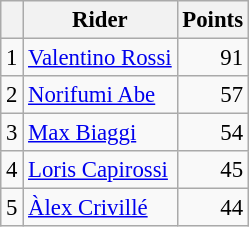<table class="wikitable" style="font-size: 95%;">
<tr>
<th></th>
<th>Rider</th>
<th>Points</th>
</tr>
<tr>
<td align=center>1</td>
<td> <a href='#'>Valentino Rossi</a></td>
<td align=right>91</td>
</tr>
<tr>
<td align=center>2</td>
<td> <a href='#'>Norifumi Abe</a></td>
<td align=right>57</td>
</tr>
<tr>
<td align=center>3</td>
<td> <a href='#'>Max Biaggi</a></td>
<td align=right>54</td>
</tr>
<tr>
<td align=center>4</td>
<td> <a href='#'>Loris Capirossi</a></td>
<td align=right>45</td>
</tr>
<tr>
<td align=center>5</td>
<td> <a href='#'>Àlex Crivillé</a></td>
<td align=right>44</td>
</tr>
</table>
